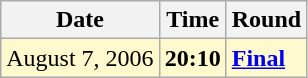<table class="wikitable">
<tr>
<th>Date</th>
<th>Time</th>
<th>Round</th>
</tr>
<tr style=background:lemonchiffon>
<td>August 7, 2006</td>
<td><strong>20:10</strong></td>
<td><strong><a href='#'>Final</a></strong></td>
</tr>
</table>
